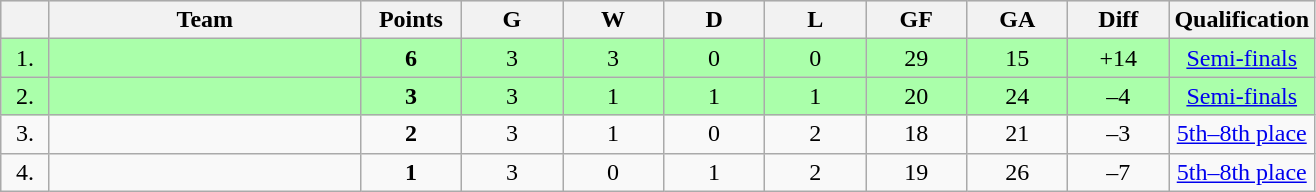<table class=wikitable style="text-align:center">
<tr bgcolor="#DCDCDC">
<th width="25"></th>
<th width="200">Team</th>
<th width="60">Points</th>
<th width="60">G</th>
<th width="60">W</th>
<th width="60">D</th>
<th width="60">L</th>
<th width="60">GF</th>
<th width="60">GA</th>
<th width="60">Diff</th>
<th width="60">Qualification</th>
</tr>
<tr bgcolor=#AAFFAA>
<td>1.</td>
<td align=left></td>
<td><strong>6</strong></td>
<td>3</td>
<td>3</td>
<td>0</td>
<td>0</td>
<td>29</td>
<td>15</td>
<td>+14</td>
<td><a href='#'>Semi-finals</a></td>
</tr>
<tr bgcolor=#AAFFAA>
<td>2.</td>
<td align=left></td>
<td><strong>3</strong></td>
<td>3</td>
<td>1</td>
<td>1</td>
<td>1</td>
<td>20</td>
<td>24</td>
<td>–4</td>
<td><a href='#'>Semi-finals</a></td>
</tr>
<tr>
<td>3.</td>
<td align=left></td>
<td><strong>2</strong></td>
<td>3</td>
<td>1</td>
<td>0</td>
<td>2</td>
<td>18</td>
<td>21</td>
<td>–3</td>
<td><a href='#'>5th–8th place</a></td>
</tr>
<tr>
<td>4.</td>
<td align=left></td>
<td><strong>1</strong></td>
<td>3</td>
<td>0</td>
<td>1</td>
<td>2</td>
<td>19</td>
<td>26</td>
<td>–7</td>
<td><a href='#'>5th–8th place</a></td>
</tr>
</table>
